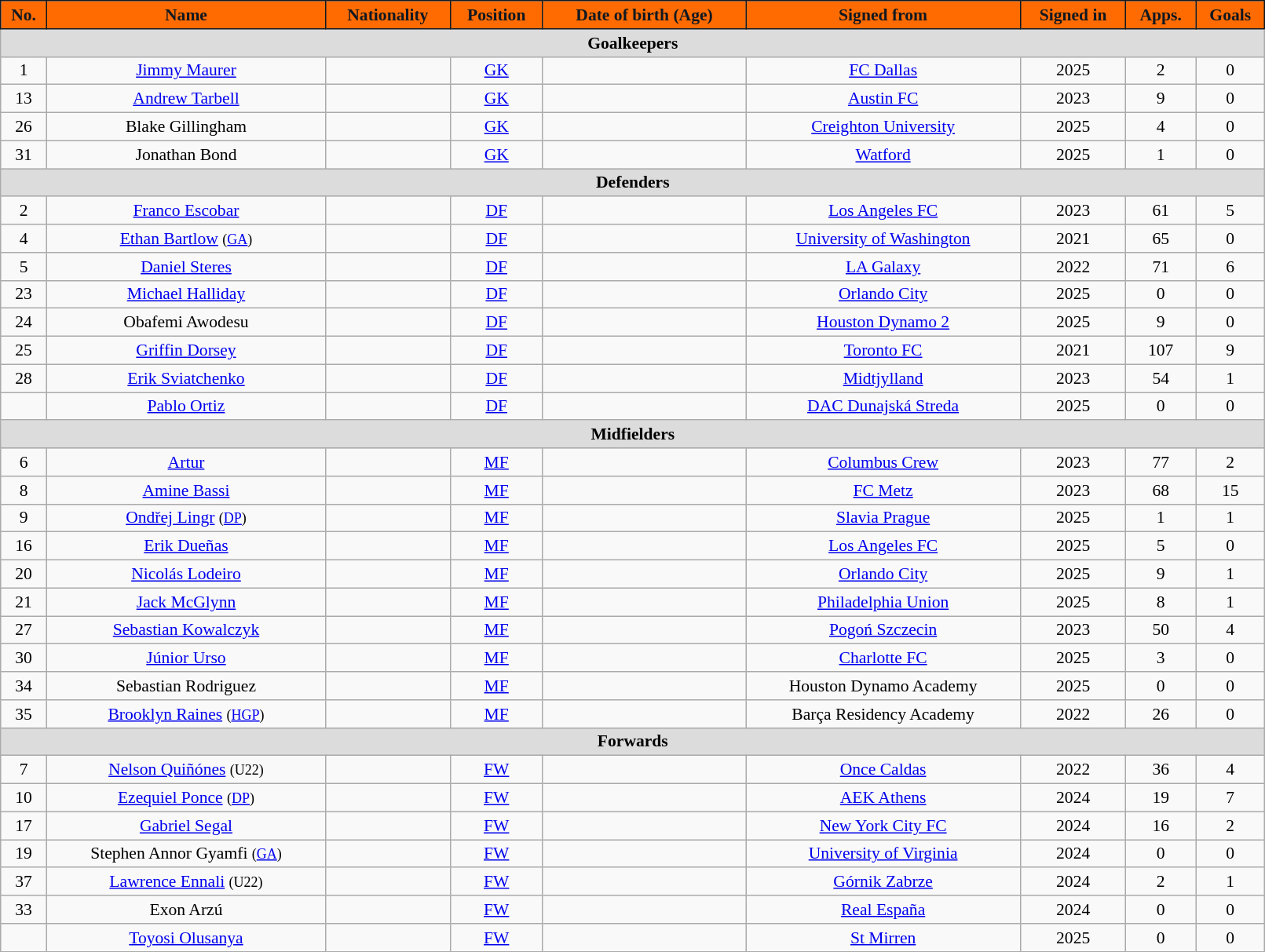<table class="wikitable" style="text-align:center; font-size:90%; width:85%;">
<tr>
<th style="background:#FF6B00; color:#101820; border:1px solid #101820; text-align:center;">No.</th>
<th style="background:#FF6B00; color:#101820; border:1px solid #101820">Name</th>
<th style="background:#FF6B00; color:#101820; border:1px solid #101820">Nationality</th>
<th style="background:#FF6B00; color:#101820; border:1px solid #101820">Position</th>
<th style="background:#FF6B00; color:#101820; border:1px solid #101820">Date of birth (Age)</th>
<th style="background:#FF6B00; color:#101820; border:1px solid #101820">Signed from</th>
<th style="background:#FF6B00; color:#101820; border:1px solid #101820">Signed in</th>
<th style="background:#FF6B00; color:#101820; border:1px solid #101820">Apps.</th>
<th style="background:#FF6B00; color:#101820; border:1px solid #101820">Goals</th>
</tr>
<tr>
<th colspan="9" style="background:#dcdcdc; text-align:center;">Goalkeepers</th>
</tr>
<tr>
<td>1</td>
<td><a href='#'>Jimmy Maurer</a></td>
<td></td>
<td><a href='#'>GK</a></td>
<td></td>
<td><a href='#'>FC Dallas</a></td>
<td>2025</td>
<td>2</td>
<td>0</td>
</tr>
<tr>
<td>13</td>
<td><a href='#'>Andrew Tarbell</a></td>
<td></td>
<td><a href='#'>GK</a></td>
<td></td>
<td><a href='#'>Austin FC</a></td>
<td>2023</td>
<td>9</td>
<td>0</td>
</tr>
<tr>
<td>26</td>
<td>Blake Gillingham</td>
<td></td>
<td><a href='#'>GK</a></td>
<td></td>
<td><a href='#'>Creighton University</a></td>
<td>2025</td>
<td>4</td>
<td>0</td>
</tr>
<tr>
<td>31</td>
<td>Jonathan Bond</td>
<td></td>
<td><a href='#'>GK</a></td>
<td></td>
<td><a href='#'>Watford</a></td>
<td>2025</td>
<td>1</td>
<td>0</td>
</tr>
<tr>
<th colspan="9" style="background:#dcdcdc; text-align:center;">Defenders</th>
</tr>
<tr>
<td>2</td>
<td><a href='#'>Franco Escobar</a></td>
<td></td>
<td><a href='#'>DF</a></td>
<td></td>
<td><a href='#'>Los Angeles FC</a></td>
<td>2023</td>
<td>61</td>
<td>5</td>
</tr>
<tr>
<td>4</td>
<td><a href='#'>Ethan Bartlow</a> <small>(<a href='#'>GA</a>)</small></td>
<td></td>
<td><a href='#'>DF</a></td>
<td></td>
<td><a href='#'>University of Washington</a></td>
<td>2021</td>
<td>65</td>
<td>0</td>
</tr>
<tr>
<td>5</td>
<td><a href='#'>Daniel Steres</a></td>
<td></td>
<td><a href='#'>DF</a></td>
<td></td>
<td><a href='#'>LA Galaxy</a></td>
<td>2022</td>
<td>71</td>
<td>6</td>
</tr>
<tr>
<td>23</td>
<td><a href='#'>Michael Halliday</a></td>
<td></td>
<td><a href='#'>DF</a></td>
<td></td>
<td><a href='#'>Orlando City</a></td>
<td>2025</td>
<td>0</td>
<td>0</td>
</tr>
<tr>
<td>24</td>
<td>Obafemi Awodesu</td>
<td></td>
<td><a href='#'>DF</a></td>
<td></td>
<td><a href='#'>Houston Dynamo 2</a></td>
<td>2025</td>
<td>9</td>
<td>0</td>
</tr>
<tr>
<td>25</td>
<td><a href='#'>Griffin Dorsey</a></td>
<td></td>
<td><a href='#'>DF</a></td>
<td></td>
<td><a href='#'>Toronto FC</a></td>
<td>2021</td>
<td>107</td>
<td>9</td>
</tr>
<tr>
<td>28</td>
<td><a href='#'>Erik Sviatchenko</a></td>
<td></td>
<td><a href='#'>DF</a></td>
<td></td>
<td><a href='#'>Midtjylland</a></td>
<td>2023</td>
<td>54</td>
<td>1</td>
</tr>
<tr>
<td></td>
<td><a href='#'>Pablo Ortiz</a></td>
<td></td>
<td><a href='#'>DF</a></td>
<td></td>
<td><a href='#'>DAC Dunajská Streda</a></td>
<td>2025</td>
<td>0</td>
<td>0</td>
</tr>
<tr>
<th colspan="9" style="background:#dcdcdc; text-align:center;">Midfielders</th>
</tr>
<tr>
<td>6</td>
<td><a href='#'>Artur</a></td>
<td></td>
<td><a href='#'>MF</a></td>
<td></td>
<td><a href='#'>Columbus Crew</a></td>
<td>2023</td>
<td>77</td>
<td>2</td>
</tr>
<tr>
<td>8</td>
<td><a href='#'>Amine Bassi</a></td>
<td></td>
<td><a href='#'>MF</a></td>
<td></td>
<td><a href='#'>FC Metz</a></td>
<td>2023</td>
<td>68</td>
<td>15</td>
</tr>
<tr>
<td>9</td>
<td><a href='#'>Ondřej Lingr</a> <small>(<a href='#'>DP</a>)</small></td>
<td></td>
<td><a href='#'>MF</a></td>
<td></td>
<td><a href='#'>Slavia Prague</a></td>
<td>2025</td>
<td>1</td>
<td>1</td>
</tr>
<tr>
<td>16</td>
<td><a href='#'>Erik Dueñas</a></td>
<td></td>
<td><a href='#'>MF</a></td>
<td></td>
<td><a href='#'>Los Angeles FC</a></td>
<td>2025</td>
<td>5</td>
<td>0</td>
</tr>
<tr>
<td>20</td>
<td><a href='#'>Nicolás Lodeiro</a></td>
<td></td>
<td><a href='#'>MF</a></td>
<td></td>
<td><a href='#'>Orlando City</a></td>
<td>2025</td>
<td>9</td>
<td>1</td>
</tr>
<tr>
<td>21</td>
<td><a href='#'>Jack McGlynn</a></td>
<td></td>
<td><a href='#'>MF</a></td>
<td></td>
<td><a href='#'>Philadelphia Union</a></td>
<td>2025</td>
<td>8</td>
<td>1</td>
</tr>
<tr>
<td>27</td>
<td><a href='#'>Sebastian Kowalczyk</a></td>
<td></td>
<td><a href='#'>MF</a></td>
<td></td>
<td><a href='#'>Pogoń Szczecin</a></td>
<td>2023</td>
<td>50</td>
<td>4</td>
</tr>
<tr>
<td>30</td>
<td><a href='#'>Júnior Urso</a></td>
<td></td>
<td><a href='#'>MF</a></td>
<td></td>
<td><a href='#'>Charlotte FC</a></td>
<td>2025</td>
<td>3</td>
<td>0</td>
</tr>
<tr>
<td>34</td>
<td>Sebastian Rodriguez</td>
<td></td>
<td><a href='#'>MF</a></td>
<td></td>
<td>Houston Dynamo Academy</td>
<td>2025</td>
<td>0</td>
<td>0</td>
</tr>
<tr>
<td>35</td>
<td><a href='#'>Brooklyn Raines</a> <small>(<a href='#'>HGP</a>)</small></td>
<td></td>
<td><a href='#'>MF</a></td>
<td></td>
<td>Barça Residency Academy</td>
<td>2022</td>
<td>26</td>
<td>0</td>
</tr>
<tr>
<th colspan="9" style="background:#dcdcdc; text-align:center;">Forwards</th>
</tr>
<tr>
<td>7</td>
<td><a href='#'>Nelson Quiñónes</a> <small>(U22)</small></td>
<td></td>
<td><a href='#'>FW</a></td>
<td></td>
<td><a href='#'>Once Caldas</a></td>
<td>2022</td>
<td>36</td>
<td>4</td>
</tr>
<tr>
<td>10</td>
<td><a href='#'>Ezequiel Ponce</a> <small>(<a href='#'>DP</a>)</small></td>
<td></td>
<td><a href='#'>FW</a></td>
<td></td>
<td><a href='#'>AEK Athens</a></td>
<td>2024</td>
<td>19</td>
<td>7</td>
</tr>
<tr>
<td>17</td>
<td><a href='#'>Gabriel Segal</a></td>
<td></td>
<td><a href='#'>FW</a></td>
<td></td>
<td><a href='#'>New York City FC</a></td>
<td>2024</td>
<td>16</td>
<td>2</td>
</tr>
<tr>
<td>19</td>
<td>Stephen Annor Gyamfi <small>(<a href='#'>GA</a>)</small></td>
<td></td>
<td><a href='#'>FW</a></td>
<td></td>
<td><a href='#'>University of Virginia</a></td>
<td>2024</td>
<td>0</td>
<td>0</td>
</tr>
<tr>
<td>37</td>
<td><a href='#'>Lawrence Ennali</a> <small>(U22)</small></td>
<td></td>
<td><a href='#'>FW</a></td>
<td></td>
<td><a href='#'>Górnik Zabrze</a></td>
<td>2024</td>
<td>2</td>
<td>1</td>
</tr>
<tr>
<td>33</td>
<td>Exon Arzú</td>
<td></td>
<td><a href='#'>FW</a></td>
<td></td>
<td><a href='#'>Real España</a></td>
<td>2024</td>
<td>0</td>
<td>0</td>
</tr>
<tr>
<td></td>
<td><a href='#'>Toyosi Olusanya</a></td>
<td></td>
<td><a href='#'>FW</a></td>
<td></td>
<td><a href='#'>St Mirren</a></td>
<td>2025</td>
<td>0</td>
<td>0</td>
</tr>
</table>
